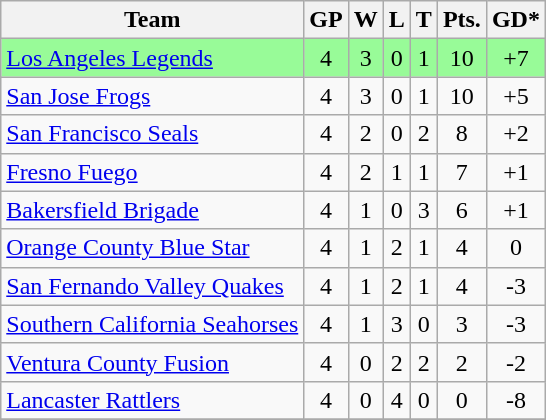<table class="wikitable">
<tr>
<th>Team</th>
<th>GP</th>
<th>W</th>
<th>L</th>
<th>T</th>
<th>Pts.</th>
<th>GD*</th>
</tr>
<tr bgcolor=#98FB98>
<td><a href='#'>Los Angeles Legends</a></td>
<td align=center>4</td>
<td align=center>3</td>
<td align=center>0</td>
<td align=center>1</td>
<td align=center>10</td>
<td align=center>+7</td>
</tr>
<tr>
<td><a href='#'>San Jose Frogs</a></td>
<td align=center>4</td>
<td align=center>3</td>
<td align=center>0</td>
<td align=center>1</td>
<td align=center>10</td>
<td align=center>+5</td>
</tr>
<tr>
<td><a href='#'>San Francisco Seals</a></td>
<td align=center>4</td>
<td align=center>2</td>
<td align=center>0</td>
<td align=center>2</td>
<td align=center>8</td>
<td align=center>+2</td>
</tr>
<tr>
<td><a href='#'>Fresno Fuego</a></td>
<td align=center>4</td>
<td align=center>2</td>
<td align=center>1</td>
<td align=center>1</td>
<td align=center>7</td>
<td align=center>+1</td>
</tr>
<tr>
<td><a href='#'>Bakersfield Brigade</a></td>
<td align=center>4</td>
<td align=center>1</td>
<td align=center>0</td>
<td align=center>3</td>
<td align=center>6</td>
<td align=center>+1</td>
</tr>
<tr>
<td><a href='#'>Orange County Blue Star</a></td>
<td align=center>4</td>
<td align=center>1</td>
<td align=center>2</td>
<td align=center>1</td>
<td align=center>4</td>
<td align=center>0</td>
</tr>
<tr>
<td><a href='#'>San Fernando Valley Quakes</a></td>
<td align=center>4</td>
<td align=center>1</td>
<td align=center>2</td>
<td align=center>1</td>
<td align=center>4</td>
<td align=center>-3</td>
</tr>
<tr>
<td><a href='#'>Southern California Seahorses</a></td>
<td align=center>4</td>
<td align=center>1</td>
<td align=center>3</td>
<td align=center>0</td>
<td align=center>3</td>
<td align=center>-3</td>
</tr>
<tr>
<td><a href='#'>Ventura County Fusion</a></td>
<td align=center>4</td>
<td align=center>0</td>
<td align=center>2</td>
<td align=center>2</td>
<td align=center>2</td>
<td align=center>-2</td>
</tr>
<tr>
<td><a href='#'>Lancaster Rattlers</a></td>
<td align=center>4</td>
<td align=center>0</td>
<td align=center>4</td>
<td align=center>0</td>
<td align=center>0</td>
<td align=center>-8</td>
</tr>
<tr>
</tr>
</table>
